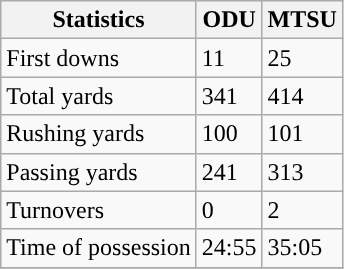<table class="wikitable">
<tr>
<th>Statistics</th>
<th>ODU</th>
<th>MTSU</th>
</tr>
<tr>
<td>First downs</td>
<td>11</td>
<td>25</td>
</tr>
<tr>
<td>Total yards</td>
<td>341</td>
<td>414</td>
</tr>
<tr>
<td>Rushing yards</td>
<td>100</td>
<td>101</td>
</tr>
<tr>
<td>Passing yards</td>
<td>241</td>
<td>313</td>
</tr>
<tr>
<td>Turnovers</td>
<td>0</td>
<td>2</td>
</tr>
<tr>
<td>Time of possession</td>
<td>24:55</td>
<td>35:05</td>
</tr>
<tr>
</tr>
</table>
